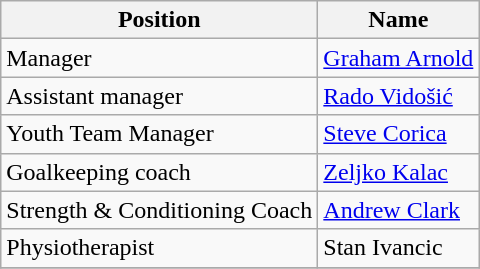<table class="wikitable">
<tr>
<th>Position</th>
<th>Name</th>
</tr>
<tr>
<td>Manager</td>
<td> <a href='#'>Graham Arnold</a></td>
</tr>
<tr>
<td>Assistant manager</td>
<td> <a href='#'>Rado Vidošić</a></td>
</tr>
<tr>
<td>Youth Team Manager</td>
<td> <a href='#'>Steve Corica</a></td>
</tr>
<tr>
<td>Goalkeeping coach</td>
<td> <a href='#'>Zeljko Kalac</a></td>
</tr>
<tr>
<td>Strength & Conditioning Coach</td>
<td> <a href='#'>Andrew Clark</a></td>
</tr>
<tr>
<td>Physiotherapist</td>
<td> Stan Ivancic</td>
</tr>
<tr>
</tr>
</table>
